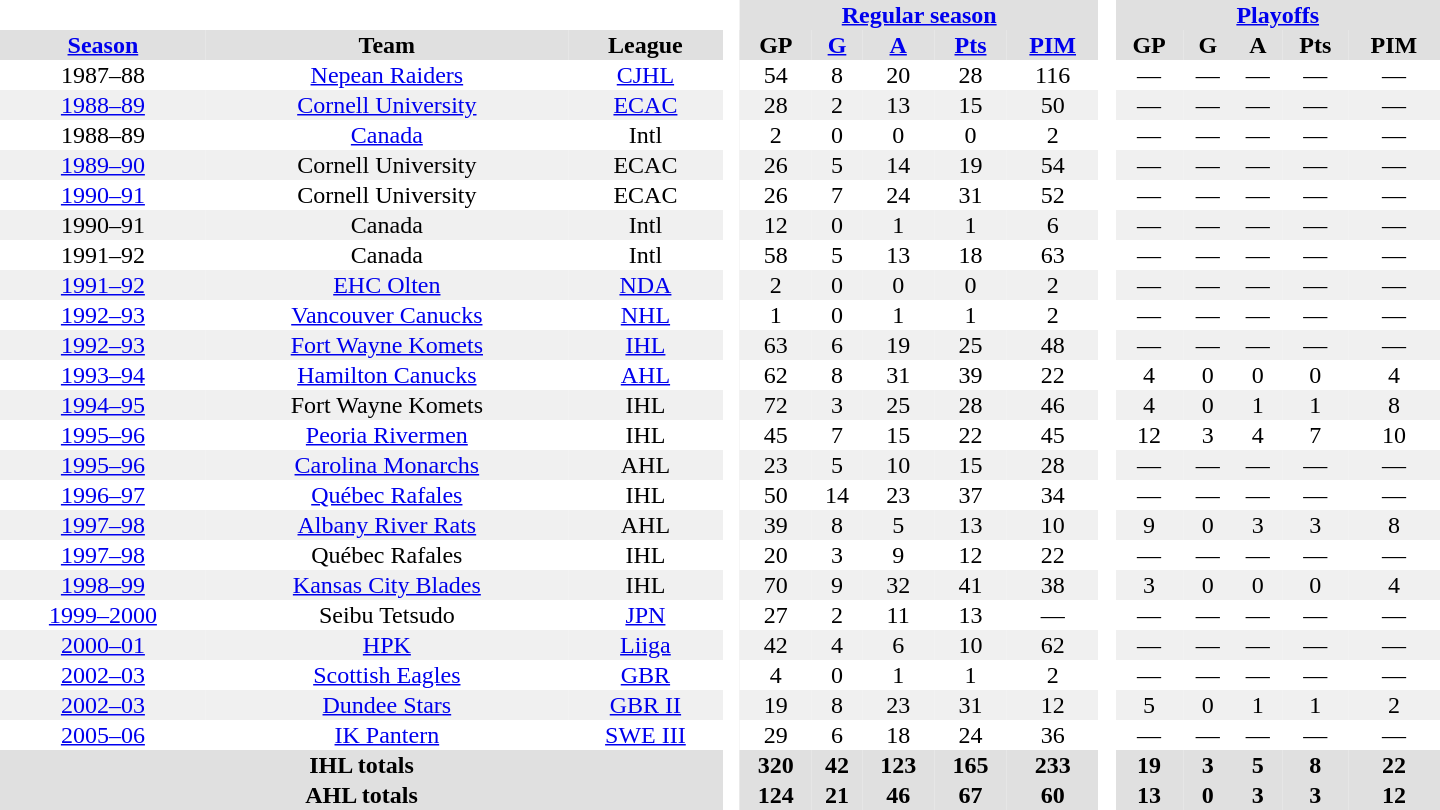<table border="0" cellpadding="1" cellspacing="0" style="text-align:center; width:60em">
<tr bgcolor="#e0e0e0">
<th colspan="3" bgcolor="#ffffff"> </th>
<th rowspan="99" bgcolor="#ffffff"> </th>
<th colspan="5"><a href='#'>Regular season</a></th>
<th rowspan="99" bgcolor="#ffffff"> </th>
<th colspan="5"><a href='#'>Playoffs</a></th>
</tr>
<tr bgcolor="#e0e0e0">
<th><a href='#'>Season</a></th>
<th>Team</th>
<th>League</th>
<th>GP</th>
<th><a href='#'>G</a></th>
<th><a href='#'>A</a></th>
<th><a href='#'>Pts</a></th>
<th><a href='#'>PIM</a></th>
<th>GP</th>
<th>G</th>
<th>A</th>
<th>Pts</th>
<th>PIM</th>
</tr>
<tr>
<td>1987–88</td>
<td><a href='#'>Nepean Raiders</a></td>
<td><a href='#'>CJHL</a></td>
<td>54</td>
<td>8</td>
<td>20</td>
<td>28</td>
<td>116</td>
<td>—</td>
<td>—</td>
<td>—</td>
<td>—</td>
<td>—</td>
</tr>
<tr bgcolor="#f0f0f0">
<td><a href='#'>1988–89</a></td>
<td><a href='#'>Cornell University</a></td>
<td><a href='#'>ECAC</a></td>
<td>28</td>
<td>2</td>
<td>13</td>
<td>15</td>
<td>50</td>
<td>—</td>
<td>—</td>
<td>—</td>
<td>—</td>
<td>—</td>
</tr>
<tr>
<td>1988–89</td>
<td><a href='#'>Canada</a></td>
<td>Intl</td>
<td>2</td>
<td>0</td>
<td>0</td>
<td>0</td>
<td>2</td>
<td>—</td>
<td>—</td>
<td>—</td>
<td>—</td>
<td>—</td>
</tr>
<tr bgcolor="#f0f0f0">
<td><a href='#'>1989–90</a></td>
<td>Cornell University</td>
<td>ECAC</td>
<td>26</td>
<td>5</td>
<td>14</td>
<td>19</td>
<td>54</td>
<td>—</td>
<td>—</td>
<td>—</td>
<td>—</td>
<td>—</td>
</tr>
<tr>
<td><a href='#'>1990–91</a></td>
<td>Cornell University</td>
<td>ECAC</td>
<td>26</td>
<td>7</td>
<td>24</td>
<td>31</td>
<td>52</td>
<td>—</td>
<td>—</td>
<td>—</td>
<td>—</td>
<td>—</td>
</tr>
<tr bgcolor="#f0f0f0">
<td>1990–91</td>
<td>Canada</td>
<td>Intl</td>
<td>12</td>
<td>0</td>
<td>1</td>
<td>1</td>
<td>6</td>
<td>—</td>
<td>—</td>
<td>—</td>
<td>—</td>
<td>—</td>
</tr>
<tr>
<td>1991–92</td>
<td>Canada</td>
<td>Intl</td>
<td>58</td>
<td>5</td>
<td>13</td>
<td>18</td>
<td>63</td>
<td>—</td>
<td>—</td>
<td>—</td>
<td>—</td>
<td>—</td>
</tr>
<tr bgcolor="#f0f0f0">
<td><a href='#'>1991–92</a></td>
<td><a href='#'>EHC Olten</a></td>
<td><a href='#'>NDA</a></td>
<td>2</td>
<td>0</td>
<td>0</td>
<td>0</td>
<td>2</td>
<td>—</td>
<td>—</td>
<td>—</td>
<td>—</td>
<td>—</td>
</tr>
<tr>
<td><a href='#'>1992–93</a></td>
<td><a href='#'>Vancouver Canucks</a></td>
<td><a href='#'>NHL</a></td>
<td>1</td>
<td>0</td>
<td>1</td>
<td>1</td>
<td>2</td>
<td>—</td>
<td>—</td>
<td>—</td>
<td>—</td>
<td>—</td>
</tr>
<tr bgcolor="#f0f0f0">
<td><a href='#'>1992–93</a></td>
<td><a href='#'>Fort Wayne Komets</a></td>
<td><a href='#'>IHL</a></td>
<td>63</td>
<td>6</td>
<td>19</td>
<td>25</td>
<td>48</td>
<td>—</td>
<td>—</td>
<td>—</td>
<td>—</td>
<td>—</td>
</tr>
<tr>
<td><a href='#'>1993–94</a></td>
<td><a href='#'>Hamilton Canucks</a></td>
<td><a href='#'>AHL</a></td>
<td>62</td>
<td>8</td>
<td>31</td>
<td>39</td>
<td>22</td>
<td>4</td>
<td>0</td>
<td>0</td>
<td>0</td>
<td>4</td>
</tr>
<tr bgcolor="#f0f0f0">
<td><a href='#'>1994–95</a></td>
<td>Fort Wayne Komets</td>
<td>IHL</td>
<td>72</td>
<td>3</td>
<td>25</td>
<td>28</td>
<td>46</td>
<td>4</td>
<td>0</td>
<td>1</td>
<td>1</td>
<td>8</td>
</tr>
<tr>
<td><a href='#'>1995–96</a></td>
<td><a href='#'>Peoria Rivermen</a></td>
<td>IHL</td>
<td>45</td>
<td>7</td>
<td>15</td>
<td>22</td>
<td>45</td>
<td>12</td>
<td>3</td>
<td>4</td>
<td>7</td>
<td>10</td>
</tr>
<tr bgcolor="#f0f0f0">
<td><a href='#'>1995–96</a></td>
<td><a href='#'>Carolina Monarchs</a></td>
<td>AHL</td>
<td>23</td>
<td>5</td>
<td>10</td>
<td>15</td>
<td>28</td>
<td>—</td>
<td>—</td>
<td>—</td>
<td>—</td>
<td>—</td>
</tr>
<tr>
<td><a href='#'>1996–97</a></td>
<td><a href='#'>Québec Rafales</a></td>
<td>IHL</td>
<td>50</td>
<td>14</td>
<td>23</td>
<td>37</td>
<td>34</td>
<td>—</td>
<td>—</td>
<td>—</td>
<td>—</td>
<td>—</td>
</tr>
<tr bgcolor="#f0f0f0">
<td><a href='#'>1997–98</a></td>
<td><a href='#'>Albany River Rats</a></td>
<td>AHL</td>
<td>39</td>
<td>8</td>
<td>5</td>
<td>13</td>
<td>10</td>
<td>9</td>
<td>0</td>
<td>3</td>
<td>3</td>
<td>8</td>
</tr>
<tr>
<td><a href='#'>1997–98</a></td>
<td>Québec Rafales</td>
<td>IHL</td>
<td>20</td>
<td>3</td>
<td>9</td>
<td>12</td>
<td>22</td>
<td>—</td>
<td>—</td>
<td>—</td>
<td>—</td>
<td>—</td>
</tr>
<tr bgcolor="#f0f0f0">
<td><a href='#'>1998–99</a></td>
<td><a href='#'>Kansas City Blades</a></td>
<td>IHL</td>
<td>70</td>
<td>9</td>
<td>32</td>
<td>41</td>
<td>38</td>
<td>3</td>
<td>0</td>
<td>0</td>
<td>0</td>
<td>4</td>
</tr>
<tr>
<td><a href='#'>1999–2000</a></td>
<td>Seibu Tetsudo</td>
<td><a href='#'>JPN</a></td>
<td>27</td>
<td>2</td>
<td>11</td>
<td>13</td>
<td>—</td>
<td>—</td>
<td>—</td>
<td>—</td>
<td>—</td>
<td>—</td>
</tr>
<tr bgcolor="#f0f0f0">
<td><a href='#'>2000–01</a></td>
<td><a href='#'>HPK</a></td>
<td><a href='#'>Liiga</a></td>
<td>42</td>
<td>4</td>
<td>6</td>
<td>10</td>
<td>62</td>
<td>—</td>
<td>—</td>
<td>—</td>
<td>—</td>
<td>—</td>
</tr>
<tr>
<td><a href='#'>2002–03</a></td>
<td><a href='#'>Scottish Eagles</a></td>
<td><a href='#'>GBR</a></td>
<td>4</td>
<td>0</td>
<td>1</td>
<td>1</td>
<td>2</td>
<td>—</td>
<td>—</td>
<td>—</td>
<td>—</td>
<td>—</td>
</tr>
<tr bgcolor="#f0f0f0">
<td><a href='#'>2002–03</a></td>
<td><a href='#'>Dundee Stars</a></td>
<td><a href='#'>GBR II</a></td>
<td>19</td>
<td>8</td>
<td>23</td>
<td>31</td>
<td>12</td>
<td>5</td>
<td>0</td>
<td>1</td>
<td>1</td>
<td>2</td>
</tr>
<tr>
<td><a href='#'>2005–06</a></td>
<td><a href='#'>IK Pantern</a></td>
<td><a href='#'>SWE III</a></td>
<td>29</td>
<td>6</td>
<td>18</td>
<td>24</td>
<td>36</td>
<td>—</td>
<td>—</td>
<td>—</td>
<td>—</td>
<td>—</td>
</tr>
<tr bgcolor="#e0e0e0">
<th colspan="3">IHL totals</th>
<th>320</th>
<th>42</th>
<th>123</th>
<th>165</th>
<th>233</th>
<th>19</th>
<th>3</th>
<th>5</th>
<th>8</th>
<th>22</th>
</tr>
<tr bgcolor="#e0e0e0">
<th colspan="3">AHL totals</th>
<th>124</th>
<th>21</th>
<th>46</th>
<th>67</th>
<th>60</th>
<th>13</th>
<th>0</th>
<th>3</th>
<th>3</th>
<th>12</th>
</tr>
</table>
